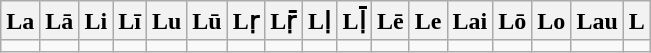<table class=wikitable>
<tr>
<th>La</th>
<th>Lā</th>
<th>Li</th>
<th>Lī</th>
<th>Lu</th>
<th>Lū</th>
<th>Lṛ</th>
<th>Lṝ</th>
<th>Lḷ</th>
<th>Lḹ</th>
<th>Lē</th>
<th>Le</th>
<th>Lai</th>
<th>Lō</th>
<th>Lo</th>
<th>Lau</th>
<th>L</th>
</tr>
<tr>
<td></td>
<td></td>
<td></td>
<td></td>
<td></td>
<td></td>
<td></td>
<td></td>
<td></td>
<td></td>
<td></td>
<td></td>
<td></td>
<td></td>
<td></td>
<td></td>
<td></td>
</tr>
</table>
